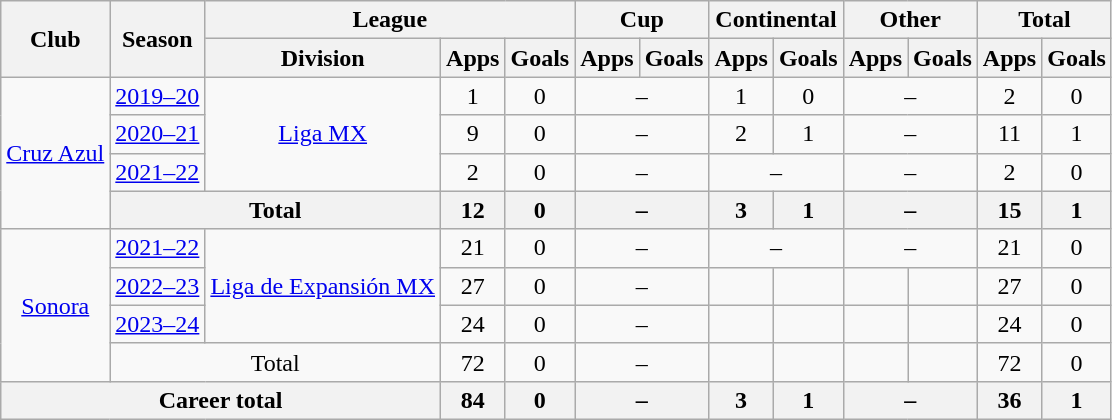<table class="wikitable" style="text-align: center">
<tr>
<th rowspan="2">Club</th>
<th rowspan="2">Season</th>
<th colspan="3">League</th>
<th colspan="2">Cup</th>
<th colspan="2">Continental</th>
<th colspan="2">Other</th>
<th colspan="2">Total</th>
</tr>
<tr>
<th>Division</th>
<th>Apps</th>
<th>Goals</th>
<th>Apps</th>
<th>Goals</th>
<th>Apps</th>
<th>Goals</th>
<th>Apps</th>
<th>Goals</th>
<th>Apps</th>
<th>Goals</th>
</tr>
<tr>
<td rowspan=4><a href='#'>Cruz Azul</a></td>
<td><a href='#'>2019–20</a></td>
<td rowspan=3><a href='#'>Liga MX</a></td>
<td>1</td>
<td>0</td>
<td colspan="2">–</td>
<td>1</td>
<td>0</td>
<td colspan="2">–</td>
<td>2</td>
<td>0</td>
</tr>
<tr>
<td><a href='#'>2020–21</a></td>
<td>9</td>
<td>0</td>
<td colspan="2">–</td>
<td>2</td>
<td>1</td>
<td colspan="2">–</td>
<td>11</td>
<td>1</td>
</tr>
<tr>
<td><a href='#'>2021–22</a></td>
<td>2</td>
<td>0</td>
<td colspan="2">–</td>
<td colspan="2">–</td>
<td colspan="2">–</td>
<td>2</td>
<td>0</td>
</tr>
<tr>
<th colspan="2">Total</th>
<th>12</th>
<th>0</th>
<th colspan="2">–</th>
<th>3</th>
<th>1</th>
<th colspan="2">–</th>
<th>15</th>
<th>1</th>
</tr>
<tr>
<td rowspan="4"><a href='#'>Sonora</a></td>
<td><a href='#'>2021–22</a></td>
<td rowspan="3"><a href='#'>Liga de Expansión MX</a></td>
<td>21</td>
<td>0</td>
<td colspan="2">–</td>
<td colspan="2">–</td>
<td colspan="2">–</td>
<td>21</td>
<td>0</td>
</tr>
<tr>
<td><a href='#'>2022–23</a></td>
<td>27</td>
<td>0</td>
<td colspan="2">–</td>
<td></td>
<td></td>
<td></td>
<td></td>
<td>27</td>
<td>0</td>
</tr>
<tr>
<td><a href='#'>2023–24</a></td>
<td>24</td>
<td>0</td>
<td colspan="2">–</td>
<td></td>
<td></td>
<td></td>
<td></td>
<td>24</td>
<td>0</td>
</tr>
<tr>
<td colspan="2">Total</td>
<td>72</td>
<td>0</td>
<td colspan="2">–</td>
<td></td>
<td></td>
<td></td>
<td></td>
<td>72</td>
<td>0</td>
</tr>
<tr>
<th colspan="3">Career total</th>
<th>84</th>
<th>0</th>
<th colspan="2">–</th>
<th>3</th>
<th>1</th>
<th colspan="2">–</th>
<th>36</th>
<th>1</th>
</tr>
</table>
